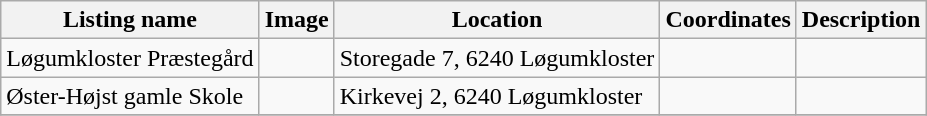<table class="wikitable sortable">
<tr>
<th>Listing name</th>
<th>Image</th>
<th>Location</th>
<th>Coordinates</th>
<th>Description</th>
</tr>
<tr>
<td>Løgumkloster Præstegård</td>
<td></td>
<td>Storegade 7, 6240 Løgumkloster</td>
<td></td>
<td></td>
</tr>
<tr>
<td>Øster-Højst gamle Skole</td>
<td></td>
<td>Kirkevej 2, 6240 Løgumkloster</td>
<td></td>
<td></td>
</tr>
<tr>
</tr>
</table>
